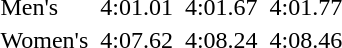<table>
<tr>
<td>Men's<br></td>
<td></td>
<td>4:01.01</td>
<td></td>
<td>4:01.67</td>
<td></td>
<td>4:01.77</td>
</tr>
<tr>
<td>Women's<br></td>
<td></td>
<td>4:07.62</td>
<td></td>
<td>4:08.24</td>
<td></td>
<td>4:08.46</td>
</tr>
</table>
